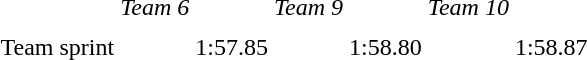<table>
<tr>
<td>Team sprint<br></td>
<td><em>Team 6</em><br><br><br><br></td>
<td>1:57.85</td>
<td><em>Team 9</em><br><br><br><br></td>
<td>1:58.80</td>
<td><em>Team 10</em><br><br><br><br></td>
<td>1:58.87</td>
</tr>
</table>
